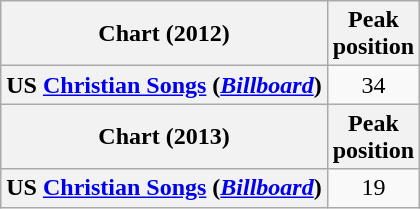<table class="wikitable sortable plainrowheaders" style="text-align:center">
<tr>
<th scope="col">Chart (2012)</th>
<th scope="col">Peak<br>position</th>
</tr>
<tr>
<th scope="row">US <a href='#'>Christian Songs</a> (<em><a href='#'>Billboard</a></em>)</th>
<td>34</td>
</tr>
<tr>
<th scope="col">Chart (2013)</th>
<th scope="col">Peak<br>position</th>
</tr>
<tr>
<th scope="row">US <a href='#'>Christian Songs</a> (<em><a href='#'>Billboard</a></em>)</th>
<td>19</td>
</tr>
</table>
